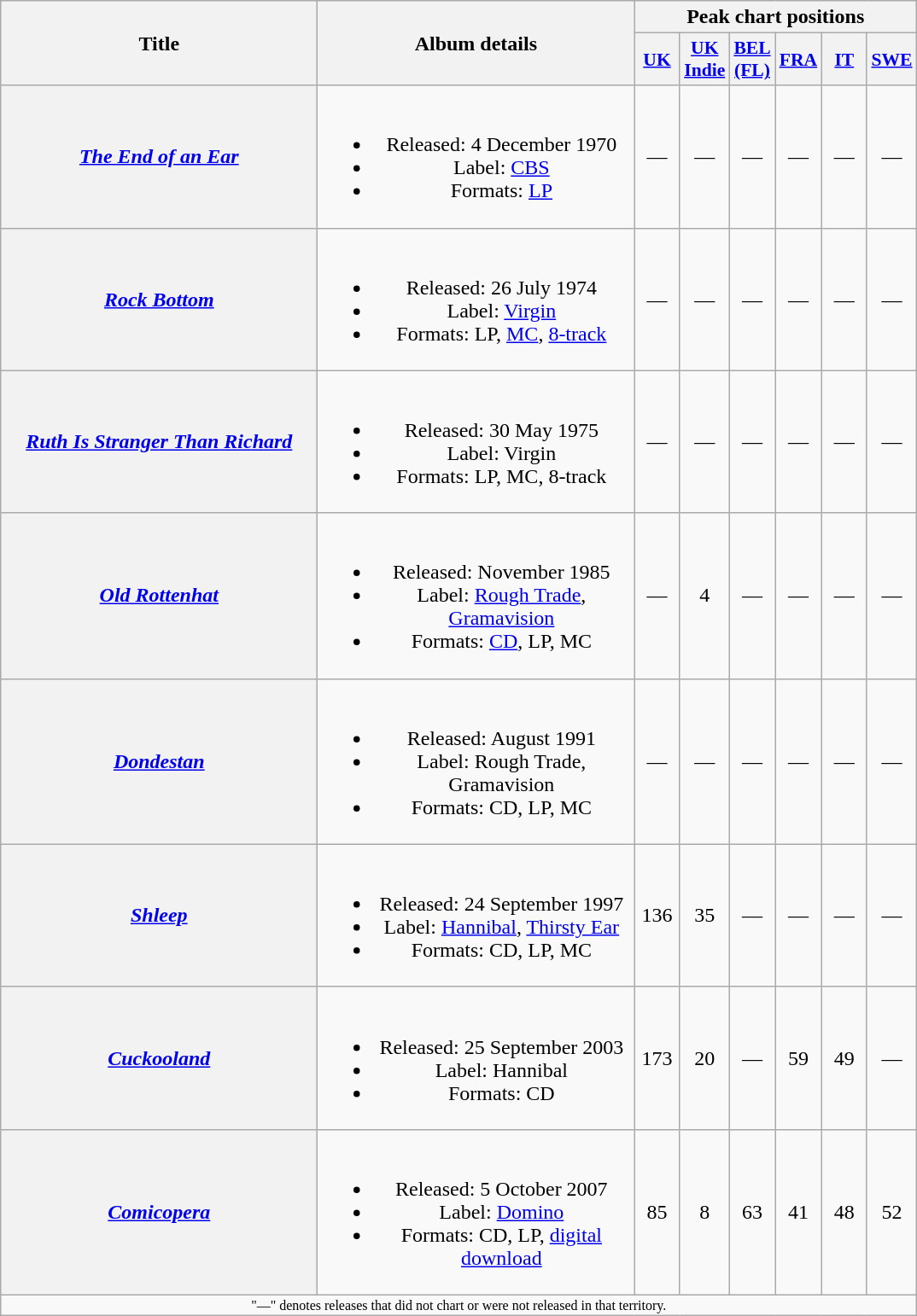<table class="wikitable plainrowheaders" style="text-align:center;">
<tr>
<th rowspan="2" scope="col" style="width:15em;">Title</th>
<th rowspan="2" scope="col" style="width:15em;">Album details</th>
<th colspan="6">Peak chart positions</th>
</tr>
<tr>
<th scope="col" style="width:2em;font-size:90%;"><a href='#'>UK</a><br></th>
<th scope="col" style="width:2em;font-size:90%;"><a href='#'>UK Indie</a><br></th>
<th scope="col" style="width:2em;font-size:90%;"><a href='#'>BEL<br>(FL)</a><br></th>
<th scope="col" style="width:2em;font-size:90%;"><a href='#'>FRA</a><br></th>
<th scope="col" style="width:2em;font-size:90%;"><a href='#'>IT</a><br></th>
<th scope="col" style="width:2em;font-size:90%;"><a href='#'>SWE</a><br></th>
</tr>
<tr>
<th scope="row"><em><a href='#'>The End of an Ear</a></em></th>
<td><br><ul><li>Released: 4 December 1970</li><li>Label: <a href='#'>CBS</a></li><li>Formats: <a href='#'>LP</a></li></ul></td>
<td>—</td>
<td>—</td>
<td>—</td>
<td>—</td>
<td>—</td>
<td>—</td>
</tr>
<tr>
<th scope="row"><em><a href='#'>Rock Bottom</a></em></th>
<td><br><ul><li>Released: 26 July 1974</li><li>Label: <a href='#'>Virgin</a></li><li>Formats: LP, <a href='#'>MC</a>, <a href='#'>8-track</a></li></ul></td>
<td>—</td>
<td>—</td>
<td>—</td>
<td>—</td>
<td>—</td>
<td>—</td>
</tr>
<tr>
<th scope="row"><em><a href='#'>Ruth Is Stranger Than Richard</a></em></th>
<td><br><ul><li>Released: 30 May 1975</li><li>Label: Virgin</li><li>Formats: LP, MC, 8-track</li></ul></td>
<td>—</td>
<td>—</td>
<td>—</td>
<td>—</td>
<td>—</td>
<td>—</td>
</tr>
<tr>
<th scope="row"><em><a href='#'>Old Rottenhat</a></em></th>
<td><br><ul><li>Released: November 1985</li><li>Label: <a href='#'>Rough Trade</a>, <a href='#'>Gramavision</a></li><li>Formats: <a href='#'>CD</a>, LP, MC</li></ul></td>
<td>—</td>
<td>4</td>
<td>—</td>
<td>—</td>
<td>—</td>
<td>—</td>
</tr>
<tr>
<th scope="row"><em><a href='#'>Dondestan</a></em></th>
<td><br><ul><li>Released: August 1991</li><li>Label: Rough Trade, Gramavision</li><li>Formats: CD, LP, MC</li></ul></td>
<td>—</td>
<td>—</td>
<td>—</td>
<td>—</td>
<td>—</td>
<td>—</td>
</tr>
<tr>
<th scope="row"><em><a href='#'>Shleep</a></em></th>
<td><br><ul><li>Released: 24 September 1997</li><li>Label: <a href='#'>Hannibal</a>, <a href='#'>Thirsty Ear</a></li><li>Formats: CD, LP, MC</li></ul></td>
<td>136</td>
<td>35</td>
<td>—</td>
<td>—</td>
<td>—</td>
<td>—</td>
</tr>
<tr>
<th scope="row"><em><a href='#'>Cuckooland</a></em></th>
<td><br><ul><li>Released: 25 September 2003</li><li>Label: Hannibal</li><li>Formats: CD</li></ul></td>
<td>173</td>
<td>20</td>
<td>—</td>
<td>59</td>
<td>49</td>
<td>—</td>
</tr>
<tr>
<th scope="row"><em><a href='#'>Comicopera</a></em></th>
<td><br><ul><li>Released: 5 October 2007</li><li>Label: <a href='#'>Domino</a></li><li>Formats: CD, LP, <a href='#'>digital download</a></li></ul></td>
<td>85</td>
<td>8</td>
<td>63</td>
<td>41</td>
<td>48</td>
<td>52</td>
</tr>
<tr>
<td colspan="8" style="font-size:8pt">"—" denotes releases that did not chart or were not released in that territory.</td>
</tr>
</table>
